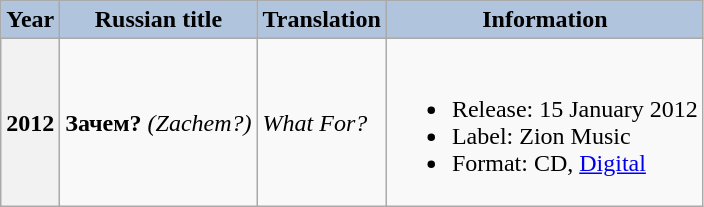<table class="wikitable">
<tr>
<th style="background:#B0C4DE;">Year</th>
<th style="background:#B0C4DE;">Russian title</th>
<th style="background:#B0C4DE;">Translation</th>
<th style="background:#B0C4DE;">Information</th>
</tr>
<tr>
<th>2012</th>
<td><strong>Зачем?</strong> <em>(Zachem?)</em></td>
<td><em>What For?</em></td>
<td><br><ul><li>Release: 15 January 2012</li><li>Label: Zion Music</li><li>Format: CD, <a href='#'>Digital</a></li></ul></td>
</tr>
</table>
